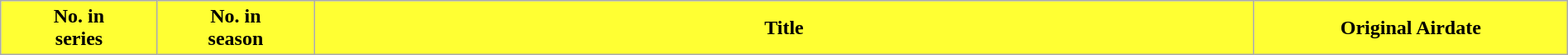<table class="wikitable plainrowheaders" style="width:100%; margin:auto;">
<tr>
<th style="background-color: #FFFF33;" width="10%">No. in<br>series</th>
<th style="background-color: #FFFF33;" width="10%">No. in<br>season</th>
<th style="background-color: #FFFF33;" width="60%">Title</th>
<th style="background-color: #FFFF33;" width="20%">Original Airdate<br>













</th>
</tr>
</table>
